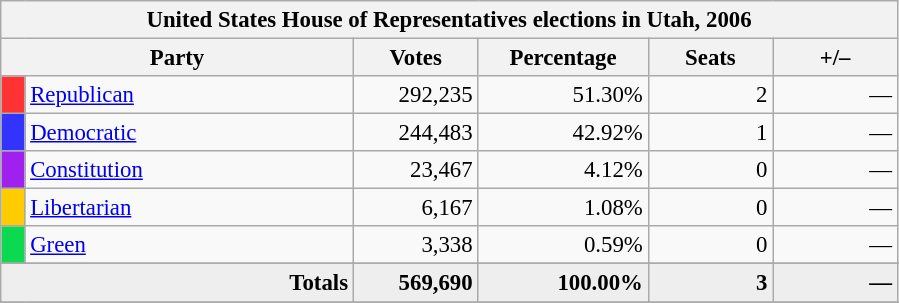<table class="wikitable" style="font-size: 95%;">
<tr>
<th colspan="6">United States House of Representatives elections in Utah, 2006</th>
</tr>
<tr>
<th colspan=2 style="width: 15em">Party</th>
<th style="width: 5em">Votes</th>
<th style="width: 7em">Percentage</th>
<th style="width: 5em">Seats</th>
<th style="width: 5em">+/–</th>
</tr>
<tr>
<th style="background-color:#FF3333; width: 3px"></th>
<td style="width: 130px"><a href='#'>Republican</a></td>
<td align="right">292,235</td>
<td align="right">51.30%</td>
<td align="right">2</td>
<td align="right">—</td>
</tr>
<tr>
<th style="background-color:#3333FF; width: 3px"></th>
<td style="width: 130px"><a href='#'>Democratic</a></td>
<td align="right">244,483</td>
<td align="right">42.92%</td>
<td align="right">1</td>
<td align="right">—</td>
</tr>
<tr>
<th style="background-color:#A020F0; width: 3px"></th>
<td style="width: 130px"><a href='#'>Constitution</a></td>
<td align="right">23,467</td>
<td align="right">4.12%</td>
<td align="right">0</td>
<td align="right">—</td>
</tr>
<tr>
<th style="background-color:#FFCC00; width: 3px"></th>
<td style="width: 130px"><a href='#'>Libertarian</a></td>
<td align="right">6,167</td>
<td align="right">1.08%</td>
<td align="right">0</td>
<td align="right">—</td>
</tr>
<tr>
<th style="background-color:#0BDA51; width: 3px"></th>
<td style="width: 130px"><a href='#'>Green</a></td>
<td align="right">3,338</td>
<td align="right">0.59%</td>
<td align="right">0</td>
<td align="right">—</td>
</tr>
<tr>
</tr>
<tr bgcolor="#EEEEEE">
<td colspan="2" align="right"><strong>Totals</strong></td>
<td align="right"><strong>569,690</strong></td>
<td align="right"><strong>100.00%</strong></td>
<td align="right"><strong>3</strong></td>
<td align="right"><strong>—</strong></td>
</tr>
<tr bgcolor="#EEEEEE">
</tr>
</table>
